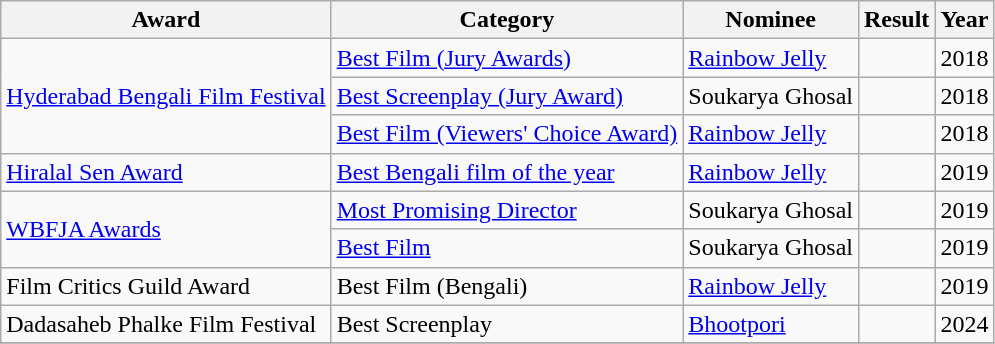<table class="wikitable sortable">
<tr>
<th>Award</th>
<th>Category</th>
<th>Nominee</th>
<th>Result</th>
<th>Year</th>
</tr>
<tr>
<td rowspan=3><a href='#'>Hyderabad Bengali Film Festival</a></td>
<td><a href='#'>Best Film (Jury Awards)</a></td>
<td><a href='#'>Rainbow Jelly</a></td>
<td></td>
<td>2018</td>
</tr>
<tr>
<td><a href='#'>Best Screenplay (Jury Award)</a></td>
<td>Soukarya Ghosal</td>
<td></td>
<td>2018</td>
</tr>
<tr>
<td><a href='#'>Best Film (Viewers' Choice Award)</a></td>
<td><a href='#'>Rainbow Jelly</a></td>
<td></td>
<td>2018</td>
</tr>
<tr>
<td rowspan=1><a href='#'>Hiralal Sen Award</a></td>
<td><a href='#'>Best Bengali film of the year</a></td>
<td><a href='#'>Rainbow Jelly</a></td>
<td></td>
<td>2019</td>
</tr>
<tr>
<td rowspan=2><a href='#'>WBFJA Awards</a></td>
<td><a href='#'>Most Promising Director</a></td>
<td>Soukarya Ghosal</td>
<td></td>
<td>2019</td>
</tr>
<tr>
<td><a href='#'>Best Film</a></td>
<td>Soukarya Ghosal</td>
<td></td>
<td>2019</td>
</tr>
<tr>
<td rowspan=1>Film Critics Guild Award</td>
<td>Best Film (Bengali)</td>
<td><a href='#'>Rainbow Jelly</a></td>
<td></td>
<td>2019</td>
</tr>
<tr>
<td rowspan=1>Dadasaheb Phalke Film Festival</td>
<td>Best Screenplay</td>
<td><a href='#'>Bhootpori</a></td>
<td></td>
<td>2024</td>
</tr>
<tr>
</tr>
</table>
